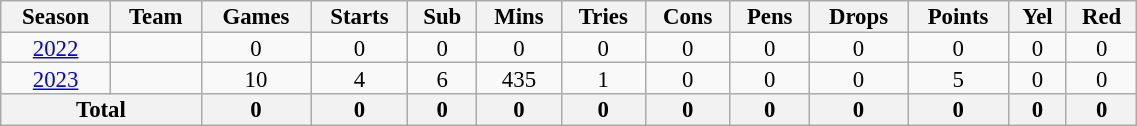<table class="wikitable" style="text-align:center; line-height:90%; font-size:95%; width:60%;">
<tr>
<th>Season</th>
<th>Team</th>
<th>Games</th>
<th>Starts</th>
<th>Sub</th>
<th>Mins</th>
<th>Tries</th>
<th>Cons</th>
<th>Pens</th>
<th>Drops</th>
<th>Points</th>
<th>Yel</th>
<th>Red</th>
</tr>
<tr>
<td><a href='#'>2022</a></td>
<td></td>
<td>0</td>
<td>0</td>
<td>0</td>
<td>0</td>
<td>0</td>
<td>0</td>
<td>0</td>
<td>0</td>
<td>0</td>
<td>0</td>
<td>0</td>
</tr>
<tr>
<td><a href='#'>2023</a></td>
<td></td>
<td>10</td>
<td>4</td>
<td>6</td>
<td>435</td>
<td>1</td>
<td>0</td>
<td>0</td>
<td>0</td>
<td>5</td>
<td>0</td>
<td>0</td>
</tr>
<tr>
<th colspan="2">Total</th>
<th>0</th>
<th>0</th>
<th>0</th>
<th>0</th>
<th>0</th>
<th>0</th>
<th>0</th>
<th>0</th>
<th>0</th>
<th>0</th>
<th>0</th>
</tr>
</table>
